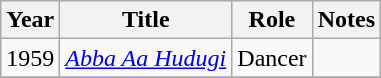<table class="wikitable sortable">
<tr>
<th>Year</th>
<th>Title</th>
<th>Role</th>
<th class="unsortable">Notes</th>
</tr>
<tr>
<td>1959</td>
<td><em><a href='#'>Abba Aa Hudugi</a></em></td>
<td>Dancer</td>
<td></td>
</tr>
<tr>
</tr>
</table>
